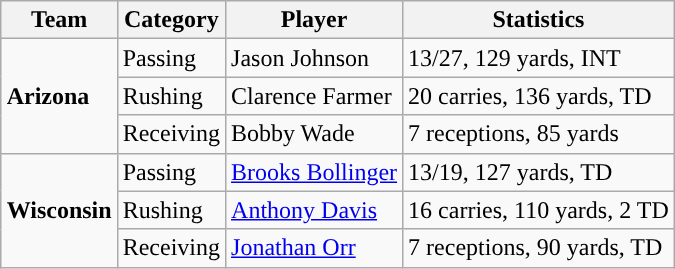<table class="wikitable" style="float: right;">
<tr>
<th>Team</th>
<th>Category</th>
<th>Player</th>
<th>Statistics</th>
</tr>
<tr>
<td rowspan=3><strong>Arizona</strong></td>
<td>Passing</td>
<td>Jason Johnson</td>
<td>13/27, 129 yards, INT</td>
</tr>
<tr>
<td>Rushing</td>
<td>Clarence Farmer</td>
<td>20 carries, 136 yards, TD</td>
</tr>
<tr>
<td>Receiving</td>
<td>Bobby Wade</td>
<td>7 receptions, 85 yards</td>
</tr>
<tr>
<td rowspan=3><strong>Wisconsin</strong></td>
<td>Passing</td>
<td><a href='#'>Brooks Bollinger</a></td>
<td>13/19, 127 yards, TD</td>
</tr>
<tr>
<td>Rushing</td>
<td><a href='#'>Anthony Davis</a></td>
<td>16 carries, 110 yards, 2 TD</td>
</tr>
<tr>
<td>Receiving</td>
<td><a href='#'>Jonathan Orr</a></td>
<td>7 receptions, 90 yards, TD</td>
</tr>
</table>
